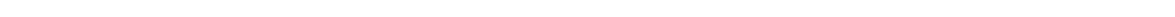<table style="width:88%; text-align:center;">
<tr style="color:white;">
<td style="background:"><strong>7</strong></td>
<td style="background:"><strong>18</strong></td>
<td style="background:"><strong>25</strong></td>
</tr>
<tr>
<td></td>
<td></td>
<td></td>
</tr>
</table>
